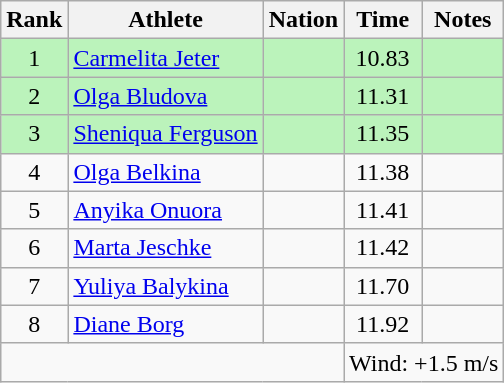<table class="wikitable sortable" style="text-align:center">
<tr>
<th>Rank</th>
<th>Athlete</th>
<th>Nation</th>
<th>Time</th>
<th>Notes</th>
</tr>
<tr bgcolor=#bbf3bb>
<td>1</td>
<td align=left><a href='#'>Carmelita Jeter</a></td>
<td align=left></td>
<td>10.83</td>
<td></td>
</tr>
<tr bgcolor=#bbf3bb>
<td>2</td>
<td align=left><a href='#'>Olga Bludova</a></td>
<td align=left></td>
<td>11.31</td>
<td></td>
</tr>
<tr bgcolor=#bbf3bb>
<td>3</td>
<td align=left><a href='#'>Sheniqua Ferguson</a></td>
<td align=left></td>
<td>11.35</td>
<td></td>
</tr>
<tr>
<td>4</td>
<td align=left><a href='#'>Olga Belkina</a></td>
<td align=left></td>
<td>11.38</td>
<td></td>
</tr>
<tr>
<td>5</td>
<td align=left><a href='#'>Anyika Onuora</a></td>
<td align=left></td>
<td>11.41</td>
<td></td>
</tr>
<tr>
<td>6</td>
<td align=left><a href='#'>Marta Jeschke</a></td>
<td align=left></td>
<td>11.42</td>
<td><strong></strong></td>
</tr>
<tr>
<td>7</td>
<td align=left><a href='#'>Yuliya Balykina</a></td>
<td align=left></td>
<td>11.70</td>
<td></td>
</tr>
<tr>
<td>8</td>
<td align=left><a href='#'>Diane Borg</a></td>
<td align=left></td>
<td>11.92</td>
<td><strong></strong></td>
</tr>
<tr class="sortbottom">
<td colspan=3></td>
<td colspan="2" style="text-align:left;">Wind: +1.5 m/s</td>
</tr>
</table>
